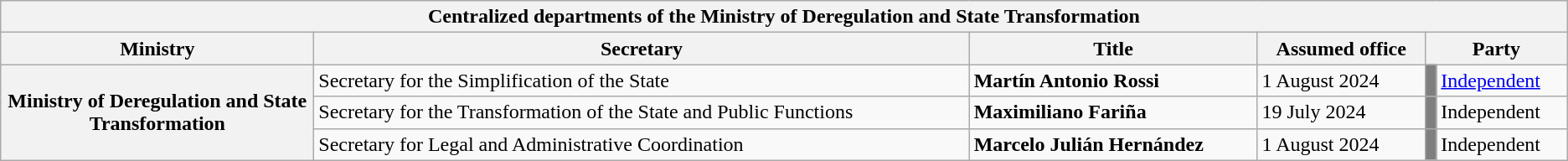<table class="wikitable">
<tr>
<th colspan="6"> Centralized departments of the Ministry of Deregulation and State Transformation</th>
</tr>
<tr>
<th width="20%">Ministry</th>
<th>Secretary</th>
<th>Title</th>
<th>Assumed office</th>
<th colspan="2">Party</th>
</tr>
<tr>
<th rowspan="3">Ministry of Deregulation and State Transformation</th>
<td>Secretary for the Simplification of the State</td>
<td><strong>Martín Antonio Rossi</strong></td>
<td>1 August 2024</td>
<td bgcolor="#7F7F7F"></td>
<td><a href='#'>Independent</a></td>
</tr>
<tr>
<td>Secretary for the Transformation of the State and Public Functions</td>
<td><strong>Maximiliano Fariña</strong></td>
<td>19 July 2024</td>
<td bgcolor="#7F7F7F"></td>
<td>Independent</td>
</tr>
<tr>
<td>Secretary for Legal and Administrative Coordination</td>
<td><strong>Marcelo Julián Hernández</strong></td>
<td>1 August 2024</td>
<td bgcolor="#7F7F7F"></td>
<td>Independent</td>
</tr>
</table>
